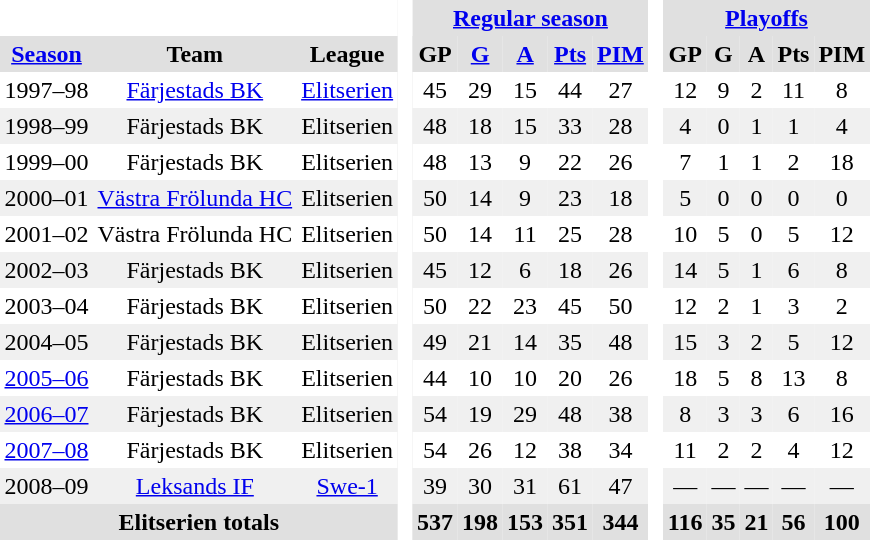<table BORDER="0" CELLPADDING="3" CELLSPACING="0" ID="Table3">
<tr bgcolor="#e0e0e0">
<th colspan="3" bgcolor="#ffffff"> </th>
<th rowspan="99" bgcolor="#ffffff"> </th>
<th colspan="5"><a href='#'>Regular season</a></th>
<th rowspan="99" bgcolor="#ffffff"> </th>
<th colspan="5"><a href='#'>Playoffs</a></th>
</tr>
<tr bgcolor="#e0e0e0">
<th><a href='#'>Season</a></th>
<th>Team</th>
<th>League</th>
<th>GP</th>
<th><a href='#'>G</a></th>
<th><a href='#'>A</a></th>
<th><a href='#'>Pts</a></th>
<th><a href='#'>PIM</a></th>
<th>GP</th>
<th>G</th>
<th>A</th>
<th>Pts</th>
<th>PIM</th>
</tr>
<tr ALIGN="center">
<td>1997–98</td>
<td><a href='#'>Färjestads BK</a></td>
<td><a href='#'>Elitserien</a></td>
<td>45</td>
<td>29</td>
<td>15</td>
<td>44</td>
<td>27</td>
<td>12</td>
<td>9</td>
<td>2</td>
<td>11</td>
<td>8</td>
</tr>
<tr ALIGN="center" bgcolor="#f0f0f0">
<td>1998–99</td>
<td>Färjestads BK</td>
<td>Elitserien</td>
<td>48</td>
<td>18</td>
<td>15</td>
<td>33</td>
<td>28</td>
<td>4</td>
<td>0</td>
<td>1</td>
<td>1</td>
<td>4</td>
</tr>
<tr ALIGN="center">
<td>1999–00</td>
<td>Färjestads BK</td>
<td>Elitserien</td>
<td>48</td>
<td>13</td>
<td>9</td>
<td>22</td>
<td>26</td>
<td>7</td>
<td>1</td>
<td>1</td>
<td>2</td>
<td>18</td>
</tr>
<tr ALIGN="center" bgcolor="#f0f0f0">
<td>2000–01</td>
<td><a href='#'>Västra Frölunda HC</a></td>
<td>Elitserien</td>
<td>50</td>
<td>14</td>
<td>9</td>
<td>23</td>
<td>18</td>
<td>5</td>
<td>0</td>
<td>0</td>
<td>0</td>
<td>0</td>
</tr>
<tr ALIGN="center">
<td>2001–02</td>
<td>Västra Frölunda HC</td>
<td>Elitserien</td>
<td>50</td>
<td>14</td>
<td>11</td>
<td>25</td>
<td>28</td>
<td>10</td>
<td>5</td>
<td>0</td>
<td>5</td>
<td>12</td>
</tr>
<tr ALIGN="center" bgcolor="#f0f0f0">
<td>2002–03</td>
<td>Färjestads BK</td>
<td>Elitserien</td>
<td>45</td>
<td>12</td>
<td>6</td>
<td>18</td>
<td>26</td>
<td>14</td>
<td>5</td>
<td>1</td>
<td>6</td>
<td>8</td>
</tr>
<tr ALIGN="center">
<td>2003–04</td>
<td>Färjestads BK</td>
<td>Elitserien</td>
<td>50</td>
<td>22</td>
<td>23</td>
<td>45</td>
<td>50</td>
<td>12</td>
<td>2</td>
<td>1</td>
<td>3</td>
<td>2</td>
</tr>
<tr ALIGN="center" bgcolor="#f0f0f0">
<td>2004–05</td>
<td>Färjestads BK</td>
<td>Elitserien</td>
<td>49</td>
<td>21</td>
<td>14</td>
<td>35</td>
<td>48</td>
<td>15</td>
<td>3</td>
<td>2</td>
<td>5</td>
<td>12</td>
</tr>
<tr ALIGN="center">
<td><a href='#'>2005–06</a></td>
<td>Färjestads BK</td>
<td>Elitserien</td>
<td>44</td>
<td>10</td>
<td>10</td>
<td>20</td>
<td>26</td>
<td>18</td>
<td>5</td>
<td>8</td>
<td>13</td>
<td>8</td>
</tr>
<tr ALIGN="center" bgcolor="#f0f0f0">
<td><a href='#'>2006–07</a></td>
<td>Färjestads BK</td>
<td>Elitserien</td>
<td>54</td>
<td>19</td>
<td>29</td>
<td>48</td>
<td>38</td>
<td>8</td>
<td>3</td>
<td>3</td>
<td>6</td>
<td>16</td>
</tr>
<tr ALIGN="center">
<td><a href='#'>2007–08</a></td>
<td>Färjestads BK</td>
<td>Elitserien</td>
<td>54</td>
<td>26</td>
<td>12</td>
<td>38</td>
<td>34</td>
<td>11</td>
<td>2</td>
<td>2</td>
<td>4</td>
<td>12</td>
</tr>
<tr ALIGN="center" bgcolor="#f0f0f0">
<td>2008–09</td>
<td><a href='#'>Leksands IF</a></td>
<td><a href='#'>Swe-1</a></td>
<td>39</td>
<td>30</td>
<td>31</td>
<td>61</td>
<td>47</td>
<td>—</td>
<td>—</td>
<td>—</td>
<td>—</td>
<td>—</td>
</tr>
<tr bgcolor="#e0e0e0">
<th colspan="3">Elitserien totals</th>
<th>537</th>
<th>198</th>
<th>153</th>
<th>351</th>
<th>344</th>
<th>116</th>
<th>35</th>
<th>21</th>
<th>56</th>
<th>100</th>
</tr>
</table>
